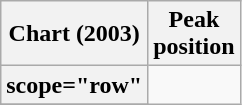<table class="wikitable sortable plainrowheaders" style="text-align:center;">
<tr>
<th scope="col">Chart (2003)</th>
<th scope="col">Peak<br>position</th>
</tr>
<tr>
<th>scope="row"</th>
</tr>
<tr>
</tr>
</table>
